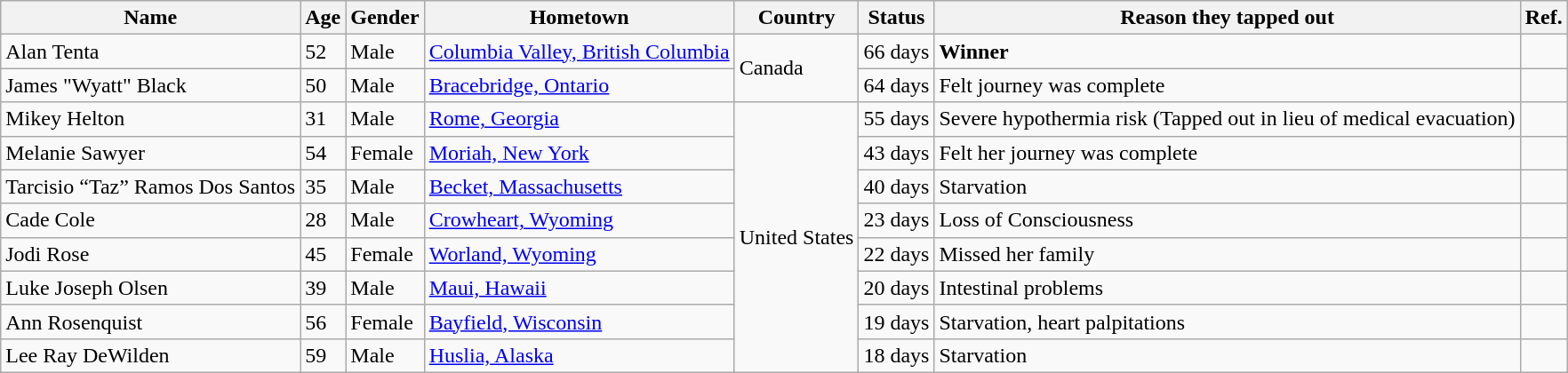<table class="wikitable sortable">
<tr>
<th>Name</th>
<th>Age</th>
<th>Gender</th>
<th>Hometown</th>
<th>Country</th>
<th>Status</th>
<th>Reason they tapped out</th>
<th>Ref.</th>
</tr>
<tr>
<td>Alan Tenta</td>
<td>52</td>
<td>Male</td>
<td><a href='#'>Columbia Valley, British Columbia</a></td>
<td rowspan="2">Canada</td>
<td>66 days</td>
<td><strong>Winner</strong></td>
<td></td>
</tr>
<tr>
<td>James "Wyatt" Black</td>
<td>50</td>
<td>Male</td>
<td><a href='#'>Bracebridge, Ontario</a></td>
<td>64 days</td>
<td>Felt journey was complete</td>
<td></td>
</tr>
<tr>
<td>Mikey Helton</td>
<td>31</td>
<td>Male</td>
<td><a href='#'>Rome, Georgia</a></td>
<td rowspan="8">United States</td>
<td>55 days</td>
<td>Severe hypothermia risk (Tapped out in lieu of medical evacuation)</td>
<td></td>
</tr>
<tr>
<td>Melanie Sawyer</td>
<td>54</td>
<td>Female</td>
<td><a href='#'>Moriah, New York</a></td>
<td>43 days</td>
<td>Felt her journey was complete</td>
<td></td>
</tr>
<tr>
<td>Tarcisio “Taz” Ramos Dos Santos</td>
<td>35</td>
<td>Male</td>
<td><a href='#'>Becket, Massachusetts</a></td>
<td>40 days</td>
<td>Starvation</td>
<td></td>
</tr>
<tr>
<td>Cade Cole</td>
<td>28</td>
<td>Male</td>
<td><a href='#'>Crowheart, Wyoming</a></td>
<td>23 days</td>
<td>Loss of  Consciousness</td>
<td></td>
</tr>
<tr>
<td>Jodi Rose</td>
<td>45</td>
<td>Female</td>
<td><a href='#'>Worland, Wyoming</a></td>
<td>22 days</td>
<td>Missed her family</td>
<td></td>
</tr>
<tr>
<td>Luke Joseph Olsen</td>
<td>39</td>
<td>Male</td>
<td><a href='#'>Maui, Hawaii</a></td>
<td>20 days</td>
<td>Intestinal problems</td>
<td></td>
</tr>
<tr>
<td>Ann Rosenquist</td>
<td>56</td>
<td>Female</td>
<td><a href='#'>Bayfield, Wisconsin</a></td>
<td>19 days</td>
<td>Starvation, heart palpitations</td>
<td></td>
</tr>
<tr>
<td>Lee Ray DeWilden</td>
<td>59</td>
<td>Male</td>
<td><a href='#'>Huslia, Alaska</a></td>
<td>18 days</td>
<td>Starvation</td>
<td></td>
</tr>
</table>
